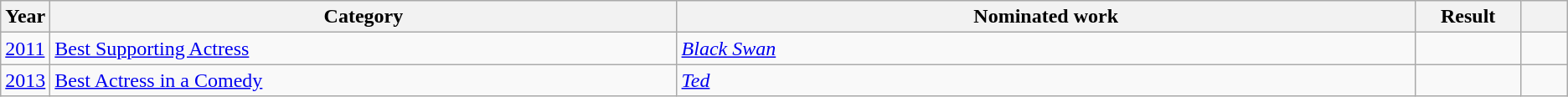<table class="wikitable sortable">
<tr>
<th scope="col" style="width:1em;">Year</th>
<th scope="col" style="width:33em;">Category</th>
<th scope="col" style="width:39em;">Nominated work</th>
<th scope="col" style="width:5em;">Result</th>
<th scope="col" style="width:2em;" class="unsortable"></th>
</tr>
<tr>
<td><a href='#'>2011</a></td>
<td><a href='#'>Best Supporting Actress</a></td>
<td><em><a href='#'>Black Swan</a></em></td>
<td></td>
<td style="text-align:center;"></td>
</tr>
<tr>
<td><a href='#'>2013</a></td>
<td><a href='#'>Best Actress in a Comedy</a></td>
<td><em><a href='#'>Ted</a></em></td>
<td></td>
<td style="text-align:center;"></td>
</tr>
</table>
